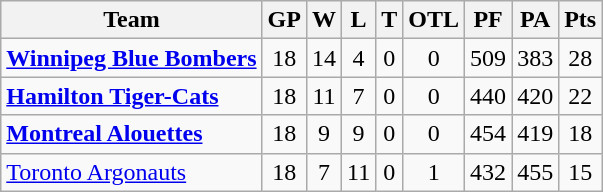<table class="wikitable">
<tr>
<th>Team</th>
<th>GP</th>
<th>W</th>
<th>L</th>
<th>T</th>
<th>OTL</th>
<th>PF</th>
<th>PA</th>
<th>Pts</th>
</tr>
<tr align="center">
<td align="left"><strong><a href='#'>Winnipeg Blue Bombers</a></strong></td>
<td>18</td>
<td>14</td>
<td>4</td>
<td>0</td>
<td>0</td>
<td>509</td>
<td>383</td>
<td>28</td>
</tr>
<tr align="center">
<td align="left"><strong><a href='#'>Hamilton Tiger-Cats</a></strong></td>
<td>18</td>
<td>11</td>
<td>7</td>
<td>0</td>
<td>0</td>
<td>440</td>
<td>420</td>
<td>22</td>
</tr>
<tr align="center">
<td align="left"><strong><a href='#'>Montreal Alouettes</a></strong></td>
<td>18</td>
<td>9</td>
<td>9</td>
<td>0</td>
<td>0</td>
<td>454</td>
<td>419</td>
<td>18</td>
</tr>
<tr align="center">
<td align="left"><a href='#'>Toronto Argonauts</a></td>
<td>18</td>
<td>7</td>
<td>11</td>
<td>0</td>
<td>1</td>
<td>432</td>
<td>455</td>
<td>15</td>
</tr>
</table>
